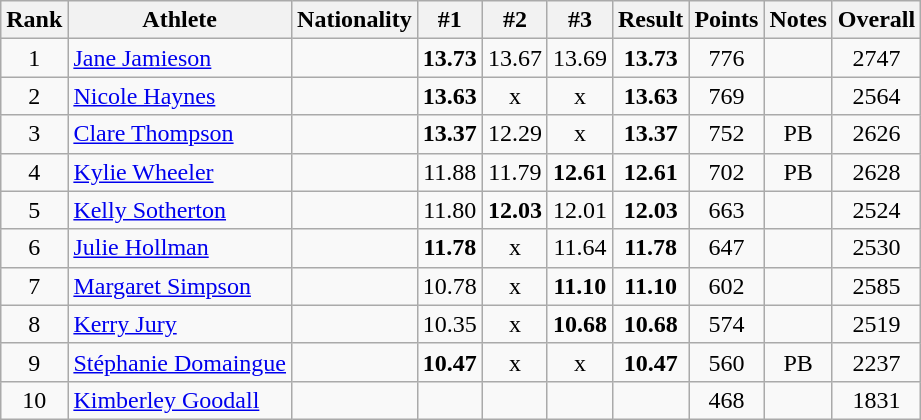<table class="wikitable sortable" style="text-align:center">
<tr>
<th>Rank</th>
<th>Athlete</th>
<th>Nationality</th>
<th>#1</th>
<th>#2</th>
<th>#3</th>
<th>Result</th>
<th>Points</th>
<th>Notes</th>
<th>Overall</th>
</tr>
<tr>
<td>1</td>
<td align=left><a href='#'>Jane Jamieson</a></td>
<td align=left></td>
<td><strong>13.73</strong></td>
<td>13.67</td>
<td>13.69</td>
<td><strong>13.73</strong></td>
<td>776</td>
<td></td>
<td>2747</td>
</tr>
<tr>
<td>2</td>
<td align=left><a href='#'>Nicole Haynes</a></td>
<td align=left></td>
<td><strong>13.63</strong></td>
<td>x</td>
<td>x</td>
<td><strong>13.63</strong></td>
<td>769</td>
<td></td>
<td>2564</td>
</tr>
<tr>
<td>3</td>
<td align=left><a href='#'>Clare Thompson</a></td>
<td align=left></td>
<td><strong>13.37</strong></td>
<td>12.29</td>
<td>x</td>
<td><strong>13.37</strong></td>
<td>752</td>
<td>PB</td>
<td>2626</td>
</tr>
<tr>
<td>4</td>
<td align=left><a href='#'>Kylie Wheeler</a></td>
<td align=left></td>
<td>11.88</td>
<td>11.79</td>
<td><strong>12.61</strong></td>
<td><strong>12.61</strong></td>
<td>702</td>
<td>PB</td>
<td>2628</td>
</tr>
<tr>
<td>5</td>
<td align=left><a href='#'>Kelly Sotherton</a></td>
<td align=left></td>
<td>11.80</td>
<td><strong>12.03</strong></td>
<td>12.01</td>
<td><strong>12.03</strong></td>
<td>663</td>
<td></td>
<td>2524</td>
</tr>
<tr>
<td>6</td>
<td align=left><a href='#'>Julie Hollman</a></td>
<td align=left></td>
<td><strong>11.78</strong></td>
<td>x</td>
<td>11.64</td>
<td><strong>11.78</strong></td>
<td>647</td>
<td></td>
<td>2530</td>
</tr>
<tr>
<td>7</td>
<td align=left><a href='#'>Margaret Simpson</a></td>
<td align=left></td>
<td>10.78</td>
<td>x</td>
<td><strong>11.10</strong></td>
<td><strong>11.10</strong></td>
<td>602</td>
<td></td>
<td>2585</td>
</tr>
<tr>
<td>8</td>
<td align=left><a href='#'>Kerry Jury</a></td>
<td align=left></td>
<td>10.35</td>
<td>x</td>
<td><strong>10.68</strong></td>
<td><strong>10.68</strong></td>
<td>574</td>
<td></td>
<td>2519</td>
</tr>
<tr>
<td>9</td>
<td align=left><a href='#'>Stéphanie Domaingue</a></td>
<td align=left></td>
<td><strong>10.47</strong></td>
<td>x</td>
<td>x</td>
<td><strong>10.47</strong></td>
<td>560</td>
<td>PB</td>
<td>2237</td>
</tr>
<tr>
<td>10</td>
<td align=left><a href='#'>Kimberley Goodall</a></td>
<td align=left></td>
<td></td>
<td><strong></strong></td>
<td></td>
<td><strong></strong></td>
<td>468</td>
<td></td>
<td>1831</td>
</tr>
</table>
